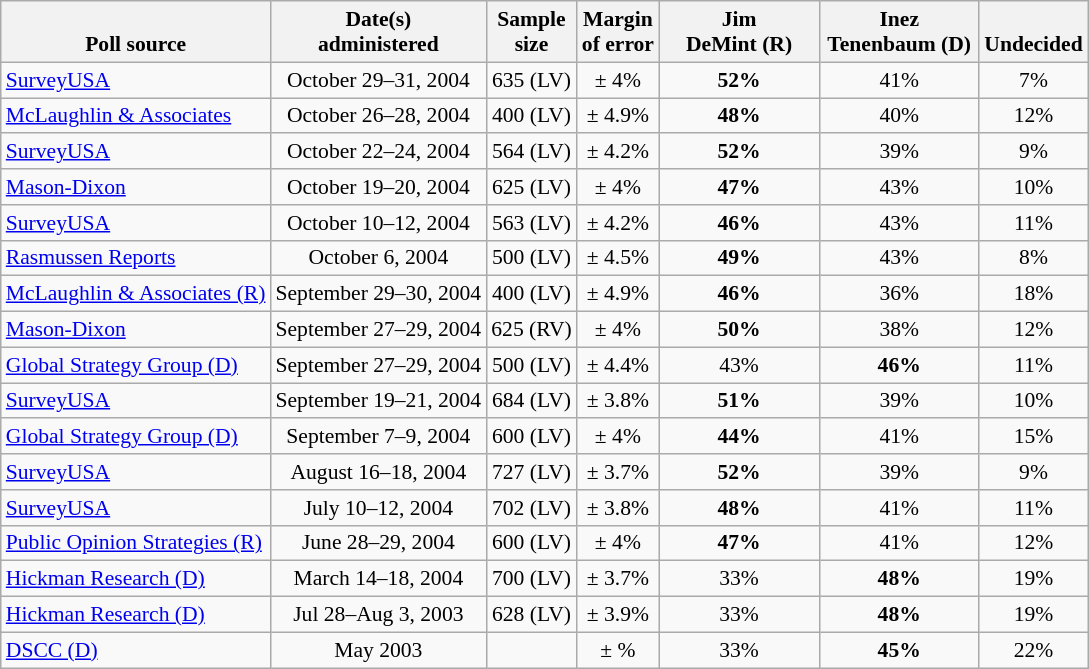<table class="wikitable" style="font-size:90%;text-align:center;">
<tr style="vertical-align:bottom">
<th>Poll source</th>
<th>Date(s)<br>administered</th>
<th>Sample<br>size</th>
<th>Margin<br>of error</th>
<th style="width:100px;">Jim<br>DeMint (R)</th>
<th style="width:100px;">Inez<br>Tenenbaum (D)</th>
<th>Undecided</th>
</tr>
<tr>
<td style="text-align:left;"><a href='#'>SurveyUSA</a></td>
<td>October 29–31, 2004</td>
<td>635 (LV)</td>
<td>± 4%</td>
<td><strong>52%</strong></td>
<td>41%</td>
<td>7%</td>
</tr>
<tr>
<td style="text-align:left;"><a href='#'>McLaughlin & Associates</a></td>
<td>October 26–28, 2004</td>
<td>400 (LV)</td>
<td>± 4.9%</td>
<td><strong>48%</strong></td>
<td>40%</td>
<td>12%</td>
</tr>
<tr>
<td style="text-align:left;"><a href='#'>SurveyUSA</a></td>
<td>October 22–24, 2004</td>
<td>564 (LV)</td>
<td>± 4.2%</td>
<td><strong>52%</strong></td>
<td>39%</td>
<td>9%</td>
</tr>
<tr>
<td style="text-align:left;"><a href='#'>Mason-Dixon</a></td>
<td>October 19–20, 2004</td>
<td>625 (LV)</td>
<td>± 4%</td>
<td><strong>47%</strong></td>
<td>43%</td>
<td>10%</td>
</tr>
<tr>
<td style="text-align:left;"><a href='#'>SurveyUSA</a></td>
<td>October 10–12, 2004</td>
<td>563 (LV)</td>
<td>± 4.2%</td>
<td><strong>46%</strong></td>
<td>43%</td>
<td>11%</td>
</tr>
<tr>
<td style="text-align:left;"><a href='#'>Rasmussen Reports</a></td>
<td>October 6, 2004</td>
<td>500 (LV)</td>
<td>± 4.5%</td>
<td><strong>49%</strong></td>
<td>43%</td>
<td>8%</td>
</tr>
<tr>
<td style="text-align:left;"><a href='#'>McLaughlin & Associates (R)</a></td>
<td>September 29–30, 2004</td>
<td>400 (LV)</td>
<td>± 4.9%</td>
<td><strong>46%</strong></td>
<td>36%</td>
<td>18%</td>
</tr>
<tr>
<td style="text-align:left;"><a href='#'>Mason-Dixon</a></td>
<td>September 27–29, 2004</td>
<td>625 (RV)</td>
<td>± 4%</td>
<td><strong>50%</strong></td>
<td>38%</td>
<td>12%</td>
</tr>
<tr>
<td style="text-align:left;"><a href='#'>Global Strategy Group (D)</a></td>
<td>September 27–29, 2004</td>
<td>500 (LV)</td>
<td>± 4.4%</td>
<td>43%</td>
<td><strong>46%</strong></td>
<td>11%</td>
</tr>
<tr>
<td style="text-align:left;"><a href='#'>SurveyUSA</a></td>
<td>September 19–21, 2004</td>
<td>684 (LV)</td>
<td>± 3.8%</td>
<td><strong>51%</strong></td>
<td>39%</td>
<td>10%</td>
</tr>
<tr>
<td style="text-align:left;"><a href='#'>Global Strategy Group (D)</a></td>
<td>September 7–9, 2004</td>
<td>600 (LV)</td>
<td>± 4%</td>
<td><strong>44%</strong></td>
<td>41%</td>
<td>15%</td>
</tr>
<tr>
<td style="text-align:left;"><a href='#'>SurveyUSA</a></td>
<td>August 16–18, 2004</td>
<td>727 (LV)</td>
<td>± 3.7%</td>
<td><strong>52%</strong></td>
<td>39%</td>
<td>9%</td>
</tr>
<tr>
<td style="text-align:left;"><a href='#'>SurveyUSA</a></td>
<td>July 10–12, 2004</td>
<td>702 (LV)</td>
<td>± 3.8%</td>
<td><strong>48%</strong></td>
<td>41%</td>
<td>11%</td>
</tr>
<tr>
<td style="text-align:left;"><a href='#'>Public Opinion Strategies (R)</a></td>
<td>June 28–29, 2004</td>
<td>600 (LV)</td>
<td>± 4%</td>
<td><strong>47%</strong></td>
<td>41%</td>
<td>12%</td>
</tr>
<tr>
<td style="text-align:left;"><a href='#'>Hickman Research (D)</a></td>
<td>March 14–18, 2004</td>
<td>700 (LV)</td>
<td>± 3.7%</td>
<td>33%</td>
<td><strong>48%</strong></td>
<td>19%</td>
</tr>
<tr>
<td style="text-align:left;"><a href='#'>Hickman Research (D)</a></td>
<td>Jul 28–Aug 3, 2003</td>
<td>628 (LV)</td>
<td>± 3.9%</td>
<td>33%</td>
<td><strong>48%</strong></td>
<td>19%</td>
</tr>
<tr>
<td style="text-align:left;"><a href='#'>DSCC (D)</a></td>
<td>May 2003</td>
<td></td>
<td>± %</td>
<td>33%</td>
<td><strong>45%</strong></td>
<td>22%</td>
</tr>
</table>
